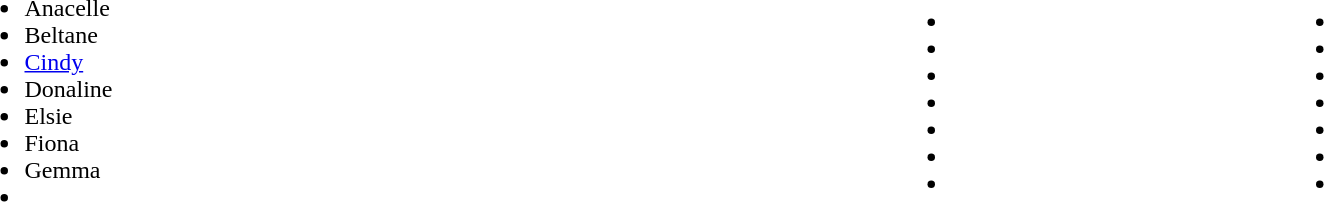<table width="90%">
<tr>
<td><br><ul><li>Anacelle</li><li>Beltane</li><li><a href='#'>Cindy</a></li><li>Donaline</li><li>Elsie</li><li>Fiona</li><li>Gemma</li><li></li></ul></td>
<td><br><ul><li></li><li></li><li></li><li></li><li></li><li></li><li></li></ul></td>
<td><br><ul><li></li><li></li><li></li><li></li><li></li><li></li><li></li></ul></td>
</tr>
</table>
